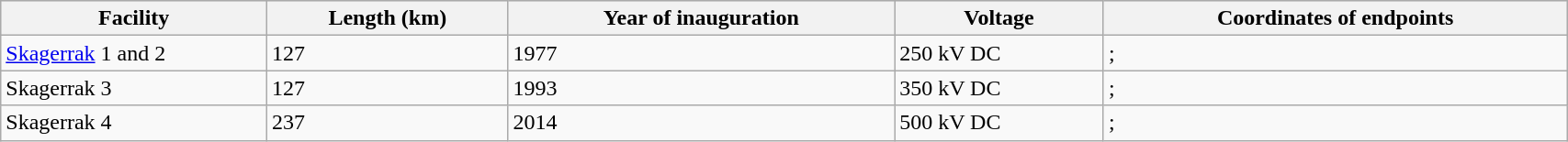<table class="wikitable sortable" width="90%">
<tr bgcolor="#dfdfdf">
<th width="17%">Facility</th>
<th>Length (km)</th>
<th>Year of inauguration</th>
<th>Voltage</th>
<th>Coordinates of endpoints</th>
</tr>
<tr>
<td><a href='#'>Skagerrak</a> 1 and 2</td>
<td>127</td>
<td>1977</td>
<td>250 kV DC</td>
<td>;</td>
</tr>
<tr>
<td>Skagerrak 3</td>
<td>127</td>
<td>1993</td>
<td>350 kV DC</td>
<td>;</td>
</tr>
<tr>
<td>Skagerrak 4</td>
<td>237</td>
<td>2014</td>
<td>500 kV DC</td>
<td>;</td>
</tr>
</table>
